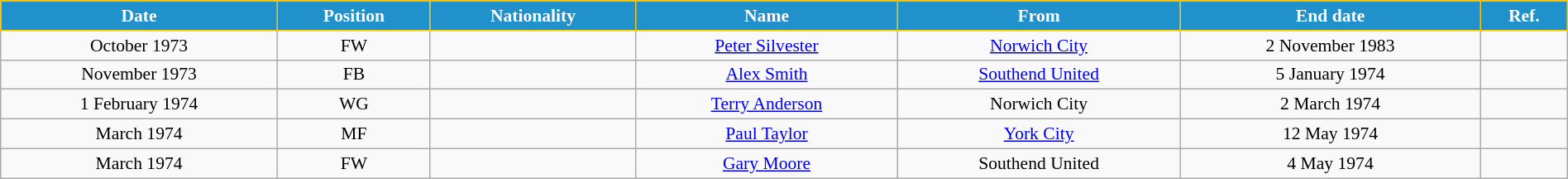<table class="wikitable" style="text-align:center; font-size:90%; width:100%;">
<tr>
<th style="background:#2191CC; color:white; border:1px solid #F7C408; text-align:center;">Date</th>
<th style="background:#2191CC; color:white; border:1px solid #F7C408; text-align:center;">Position</th>
<th style="background:#2191CC; color:white; border:1px solid #F7C408; text-align:center;">Nationality</th>
<th style="background:#2191CC; color:white; border:1px solid #F7C408; text-align:center;">Name</th>
<th style="background:#2191CC; color:white; border:1px solid #F7C408; text-align:center;">From</th>
<th style="background:#2191CC; color:white; border:1px solid #F7C408; text-align:center;">End date</th>
<th style="background:#2191CC; color:white; border:1px solid #F7C408; text-align:center;">Ref.</th>
</tr>
<tr>
<td>October 1973</td>
<td>FW</td>
<td></td>
<td><a href='#'>Peter Silvester</a></td>
<td> <a href='#'>Norwich City</a></td>
<td>2 November 1983</td>
<td></td>
</tr>
<tr>
<td>November 1973</td>
<td>FB</td>
<td></td>
<td><a href='#'>Alex Smith</a></td>
<td> <a href='#'>Southend United</a></td>
<td>5 January 1974</td>
<td></td>
</tr>
<tr>
<td>1 February 1974</td>
<td>WG</td>
<td></td>
<td><a href='#'>Terry Anderson</a></td>
<td> Norwich City</td>
<td>2 March 1974</td>
<td></td>
</tr>
<tr>
<td>March 1974</td>
<td>MF</td>
<td></td>
<td><a href='#'>Paul Taylor</a></td>
<td> <a href='#'>York City</a></td>
<td>12 May 1974</td>
<td></td>
</tr>
<tr>
<td>March 1974</td>
<td>FW</td>
<td></td>
<td><a href='#'>Gary Moore</a></td>
<td> Southend United</td>
<td>4 May 1974</td>
<td></td>
</tr>
</table>
